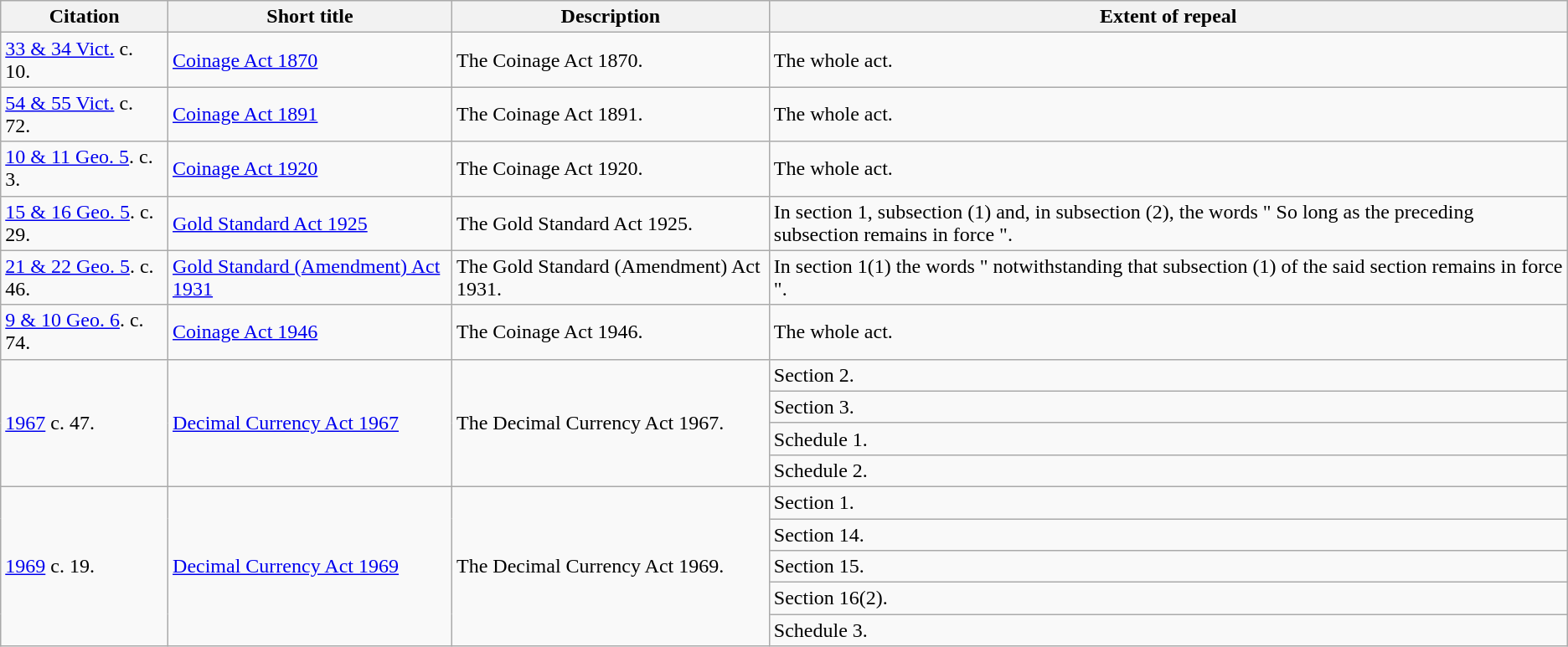<table class="wikitable">
<tr>
<th>Citation</th>
<th>Short title</th>
<th>Description</th>
<th>Extent of repeal</th>
</tr>
<tr>
<td><a href='#'>33 & 34 Vict.</a> c. 10.</td>
<td><a href='#'>Coinage Act 1870</a></td>
<td>The Coinage Act 1870.</td>
<td>The whole act.</td>
</tr>
<tr>
<td><a href='#'>54 & 55 Vict.</a> c. 72.</td>
<td><a href='#'>Coinage Act 1891</a></td>
<td>The Coinage Act 1891.</td>
<td>The whole act.</td>
</tr>
<tr>
<td><a href='#'>10 & 11 Geo. 5</a>. c. 3.</td>
<td><a href='#'>Coinage Act 1920</a></td>
<td>The Coinage Act 1920.</td>
<td>The whole act.</td>
</tr>
<tr>
<td><a href='#'>15 & 16 Geo. 5</a>. c. 29.</td>
<td><a href='#'>Gold Standard Act 1925</a></td>
<td>The Gold Standard Act 1925.</td>
<td>In section 1, subsection (1) and, in subsection (2), the words " So long as the preceding subsection remains in force ".</td>
</tr>
<tr>
<td><a href='#'>21 & 22 Geo. 5</a>. c. 46.</td>
<td><a href='#'>Gold Standard (Amendment) Act 1931</a></td>
<td>The Gold Standard (Amendment) Act 1931.</td>
<td>In section 1(1) the words " notwithstanding that subsection (1) of the said section remains in force ".</td>
</tr>
<tr>
<td><a href='#'>9 & 10 Geo. 6</a>. c. 74.</td>
<td><a href='#'>Coinage Act 1946</a></td>
<td>The Coinage Act 1946.</td>
<td>The whole act.</td>
</tr>
<tr>
<td rowspan="4"><a href='#'>1967</a> c. 47.</td>
<td rowspan="4"><a href='#'>Decimal Currency Act 1967</a></td>
<td rowspan="4">The Decimal Currency Act 1967.</td>
<td>Section 2.</td>
</tr>
<tr>
<td>Section 3.</td>
</tr>
<tr>
<td>Schedule 1.</td>
</tr>
<tr>
<td>Schedule 2.</td>
</tr>
<tr>
<td rowspan="5"><a href='#'>1969</a> c. 19.</td>
<td rowspan="5"><a href='#'>Decimal Currency Act 1969</a></td>
<td rowspan="5">The Decimal Currency Act 1969.</td>
<td>Section 1.</td>
</tr>
<tr>
<td>Section 14.</td>
</tr>
<tr>
<td>Section 15.</td>
</tr>
<tr>
<td>Section 16(2).</td>
</tr>
<tr>
<td>Schedule 3.</td>
</tr>
</table>
